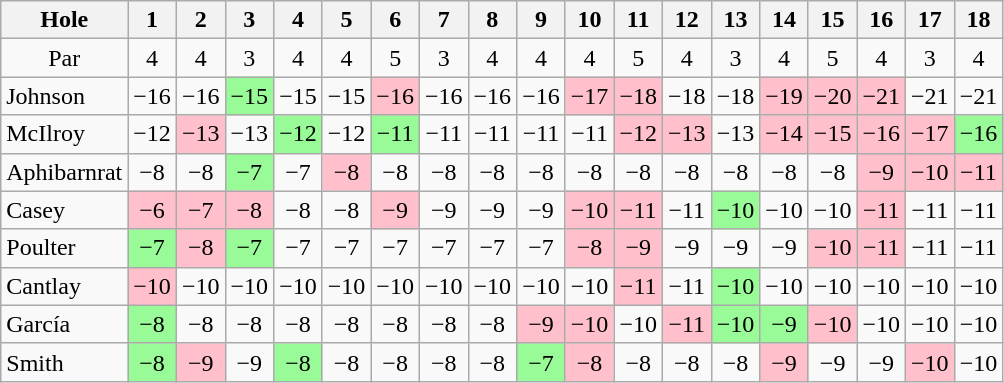<table class="wikitable" style="text-align:center">
<tr>
<th>Hole</th>
<th>1</th>
<th>2</th>
<th>3</th>
<th>4</th>
<th>5</th>
<th>6</th>
<th>7</th>
<th>8</th>
<th>9</th>
<th>10</th>
<th>11</th>
<th>12</th>
<th>13</th>
<th>14</th>
<th>15</th>
<th>16</th>
<th>17</th>
<th>18</th>
</tr>
<tr>
<td>Par</td>
<td>4</td>
<td>4</td>
<td>3</td>
<td>4</td>
<td>4</td>
<td>5</td>
<td>3</td>
<td>4</td>
<td>4</td>
<td>4</td>
<td>5</td>
<td>4</td>
<td>3</td>
<td>4</td>
<td>5</td>
<td>4</td>
<td>3</td>
<td>4</td>
</tr>
<tr>
<td align=left> Johnson</td>
<td>−16</td>
<td>−16</td>
<td style="background: PaleGreen;">−15</td>
<td>−15</td>
<td>−15</td>
<td style="background: Pink;">−16</td>
<td>−16</td>
<td>−16</td>
<td>−16</td>
<td style="background: Pink;">−17</td>
<td style="background: Pink;">−18</td>
<td>−18</td>
<td>−18</td>
<td style="background: Pink;">−19</td>
<td style="background: Pink;">−20</td>
<td style="background: Pink;">−21</td>
<td>−21</td>
<td>−21</td>
</tr>
<tr>
<td align=left> McIlroy</td>
<td>−12</td>
<td style="background: Pink;">−13</td>
<td>−13</td>
<td style="background: PaleGreen;">−12</td>
<td>−12</td>
<td style="background: PaleGreen;">−11</td>
<td>−11</td>
<td>−11</td>
<td>−11</td>
<td>−11</td>
<td style="background: Pink;">−12</td>
<td style="background: Pink;">−13</td>
<td>−13</td>
<td style="background: Pink;">−14</td>
<td style="background: Pink;">−15</td>
<td style="background: Pink;">−16</td>
<td style="background: Pink;">−17</td>
<td style="background: PaleGreen;">−16</td>
</tr>
<tr>
<td align=left> Aphibarnrat</td>
<td>−8</td>
<td>−8</td>
<td style="background: PaleGreen;">−7</td>
<td>−7</td>
<td style="background: Pink;">−8</td>
<td>−8</td>
<td>−8</td>
<td>−8</td>
<td>−8</td>
<td>−8</td>
<td>−8</td>
<td>−8</td>
<td>−8</td>
<td>−8</td>
<td>−8</td>
<td style="background: Pink;">−9</td>
<td style="background: Pink;">−10</td>
<td style="background: Pink;">−11</td>
</tr>
<tr>
<td align=left> Casey</td>
<td style="background: Pink;">−6</td>
<td style="background: Pink;">−7</td>
<td style="background: Pink;">−8</td>
<td>−8</td>
<td>−8</td>
<td style="background: Pink;">−9</td>
<td>−9</td>
<td>−9</td>
<td>−9</td>
<td style="background: Pink;">−10</td>
<td style="background: Pink;">−11</td>
<td>−11</td>
<td style="background: PaleGreen;">−10</td>
<td>−10</td>
<td>−10</td>
<td style="background: Pink;">−11</td>
<td>−11</td>
<td>−11</td>
</tr>
<tr>
<td align=left> Poulter</td>
<td style="background: PaleGreen;">−7</td>
<td style="background: Pink;">−8</td>
<td style="background: PaleGreen;">−7</td>
<td>−7</td>
<td>−7</td>
<td>−7</td>
<td>−7</td>
<td>−7</td>
<td>−7</td>
<td style="background: Pink;">−8</td>
<td style="background: Pink;">−9</td>
<td>−9</td>
<td>−9</td>
<td>−9</td>
<td style="background: Pink;">−10</td>
<td style="background: Pink;">−11</td>
<td>−11</td>
<td>−11</td>
</tr>
<tr>
<td align=left> Cantlay</td>
<td style="background: Pink;">−10</td>
<td>−10</td>
<td>−10</td>
<td>−10</td>
<td>−10</td>
<td>−10</td>
<td>−10</td>
<td>−10</td>
<td>−10</td>
<td>−10</td>
<td style="background: Pink;">−11</td>
<td>−11</td>
<td style="background: PaleGreen;">−10</td>
<td>−10</td>
<td>−10</td>
<td>−10</td>
<td>−10</td>
<td>−10</td>
</tr>
<tr>
<td align=left> García</td>
<td style="background: PaleGreen;">−8</td>
<td>−8</td>
<td>−8</td>
<td>−8</td>
<td>−8</td>
<td>−8</td>
<td>−8</td>
<td>−8</td>
<td style="background: Pink;">−9</td>
<td style="background: Pink;">−10</td>
<td>−10</td>
<td style="background: Pink;">−11</td>
<td style="background: PaleGreen;">−10</td>
<td style="background: PaleGreen;">−9</td>
<td style="background: Pink;">−10</td>
<td>−10</td>
<td>−10</td>
<td>−10</td>
</tr>
<tr>
<td align=left> Smith</td>
<td style="background: PaleGreen;">−8</td>
<td style="background: Pink;">−9</td>
<td>−9</td>
<td style="background: PaleGreen;">−8</td>
<td>−8</td>
<td>−8</td>
<td>−8</td>
<td>−8</td>
<td style="background: PaleGreen;">−7</td>
<td style="background: Pink;">−8</td>
<td>−8</td>
<td>−8</td>
<td>−8</td>
<td style="background: Pink;">−9</td>
<td>−9</td>
<td>−9</td>
<td style="background: Pink;">−10</td>
<td>−10</td>
</tr>
</table>
